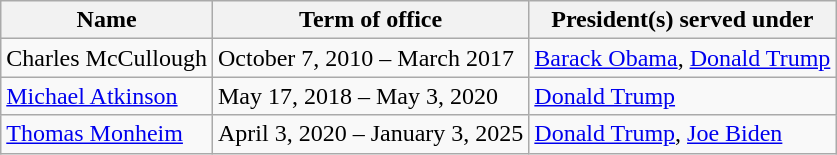<table class="wikitable">
<tr>
<th>Name</th>
<th>Term of office</th>
<th>President(s) served under</th>
</tr>
<tr>
<td>Charles McCullough</td>
<td>October 7, 2010 – March 2017</td>
<td><a href='#'>Barack Obama</a>, <a href='#'>Donald Trump</a></td>
</tr>
<tr>
<td><a href='#'>Michael Atkinson</a></td>
<td>May 17, 2018 – May 3, 2020</td>
<td><a href='#'>Donald Trump</a></td>
</tr>
<tr>
<td><a href='#'>Thomas Monheim</a></td>
<td>April 3, 2020 – January 3, 2025</td>
<td><a href='#'>Donald Trump</a>, <a href='#'>Joe Biden</a></td>
</tr>
</table>
